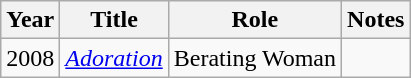<table class="wikitable">
<tr>
<th>Year</th>
<th>Title</th>
<th>Role</th>
<th>Notes</th>
</tr>
<tr>
<td>2008</td>
<td><a href='#'><em>Adoration</em></a></td>
<td>Berating Woman</td>
<td></td>
</tr>
</table>
